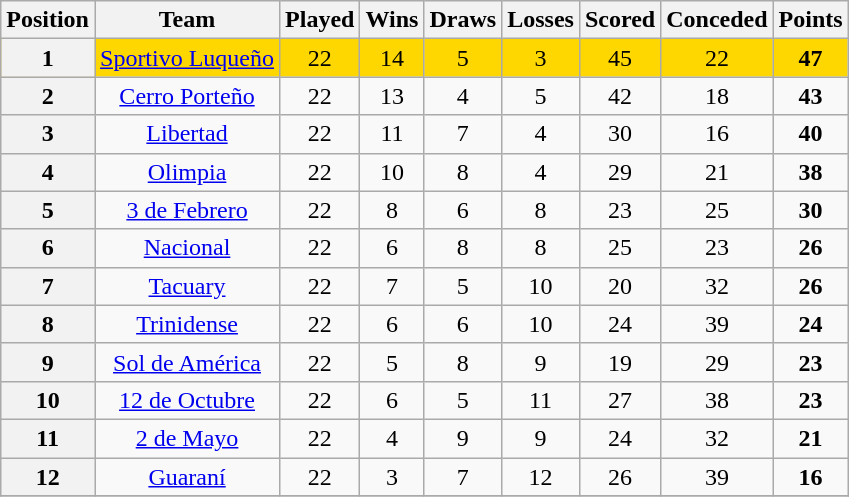<table class="wikitable" style="text-align:center">
<tr>
<th>Position</th>
<th>Team</th>
<th>Played</th>
<th>Wins</th>
<th>Draws</th>
<th>Losses</th>
<th>Scored</th>
<th>Conceded</th>
<th>Points</th>
</tr>
<tr bgcolor="gold">
<th>1</th>
<td><a href='#'>Sportivo Luqueño</a></td>
<td>22</td>
<td>14</td>
<td>5</td>
<td>3</td>
<td>45</td>
<td>22</td>
<td><strong>47</strong></td>
</tr>
<tr>
<th>2</th>
<td><a href='#'>Cerro Porteño</a></td>
<td>22</td>
<td>13</td>
<td>4</td>
<td>5</td>
<td>42</td>
<td>18</td>
<td><strong>43</strong></td>
</tr>
<tr>
<th>3</th>
<td><a href='#'>Libertad</a></td>
<td>22</td>
<td>11</td>
<td>7</td>
<td>4</td>
<td>30</td>
<td>16</td>
<td><strong>40</strong></td>
</tr>
<tr>
<th>4</th>
<td><a href='#'>Olimpia</a></td>
<td>22</td>
<td>10</td>
<td>8</td>
<td>4</td>
<td>29</td>
<td>21</td>
<td><strong>38</strong></td>
</tr>
<tr>
<th>5</th>
<td><a href='#'>3 de Febrero</a></td>
<td>22</td>
<td>8</td>
<td>6</td>
<td>8</td>
<td>23</td>
<td>25</td>
<td><strong>30</strong></td>
</tr>
<tr>
<th>6</th>
<td><a href='#'>Nacional</a></td>
<td>22</td>
<td>6</td>
<td>8</td>
<td>8</td>
<td>25</td>
<td>23</td>
<td><strong>26</strong></td>
</tr>
<tr>
<th>7</th>
<td><a href='#'>Tacuary</a></td>
<td>22</td>
<td>7</td>
<td>5</td>
<td>10</td>
<td>20</td>
<td>32</td>
<td><strong>26</strong></td>
</tr>
<tr>
<th>8</th>
<td><a href='#'>Trinidense</a></td>
<td>22</td>
<td>6</td>
<td>6</td>
<td>10</td>
<td>24</td>
<td>39</td>
<td><strong>24</strong></td>
</tr>
<tr>
<th>9</th>
<td><a href='#'>Sol de América</a></td>
<td>22</td>
<td>5</td>
<td>8</td>
<td>9</td>
<td>19</td>
<td>29</td>
<td><strong>23</strong></td>
</tr>
<tr>
<th>10</th>
<td><a href='#'>12 de Octubre</a></td>
<td>22</td>
<td>6</td>
<td>5</td>
<td>11</td>
<td>27</td>
<td>38</td>
<td><strong>23</strong></td>
</tr>
<tr>
<th>11</th>
<td><a href='#'>2 de Mayo</a></td>
<td>22</td>
<td>4</td>
<td>9</td>
<td>9</td>
<td>24</td>
<td>32</td>
<td><strong>21</strong></td>
</tr>
<tr>
<th>12</th>
<td><a href='#'>Guaraní</a></td>
<td>22</td>
<td>3</td>
<td>7</td>
<td>12</td>
<td>26</td>
<td>39</td>
<td><strong>16</strong></td>
</tr>
<tr>
</tr>
</table>
